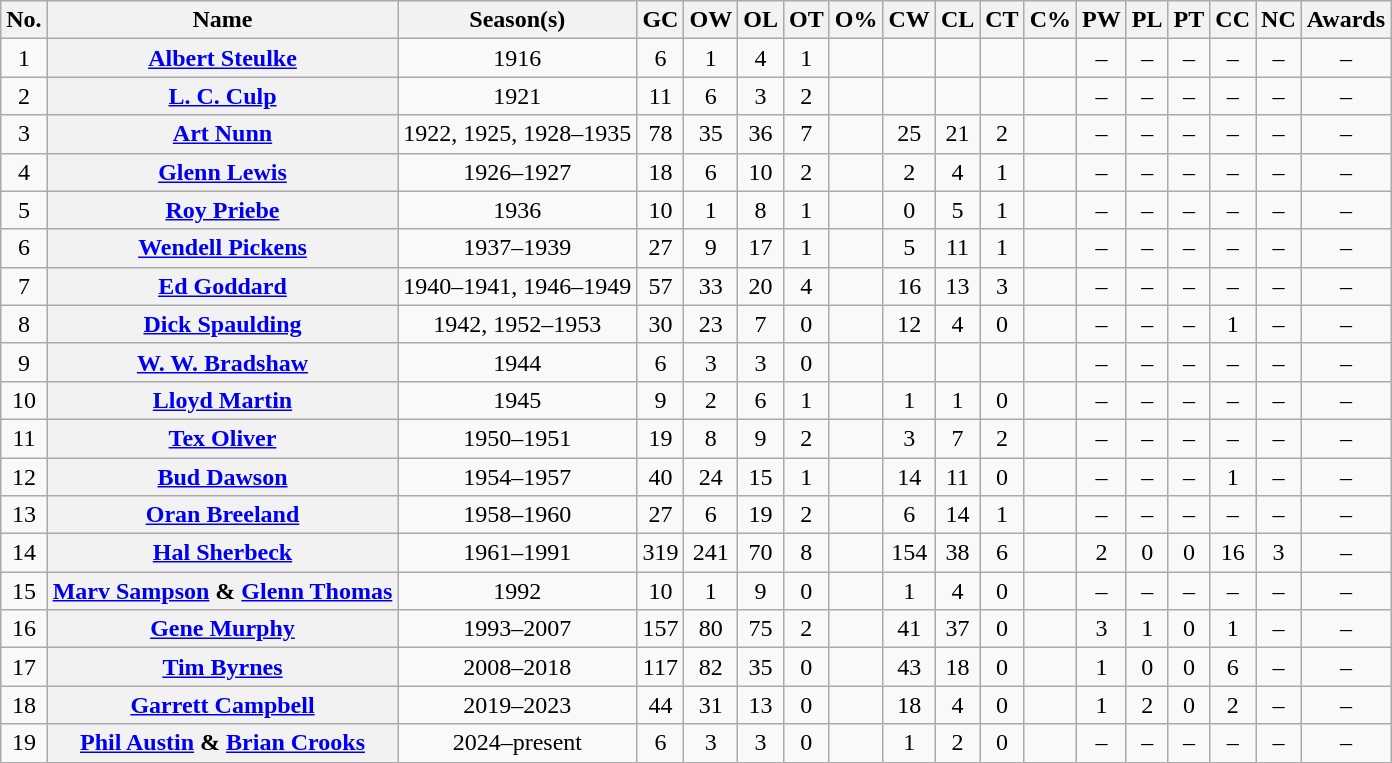<table class="wikitable sortable plainrowheaders" style="text-align:center">
<tr>
<th scope="col" class="unsortable">No.</th>
<th scope="col">Name</th>
<th scope="col">Season(s)</th>
<th scope="col">GC</th>
<th scope="col">OW</th>
<th scope="col">OL</th>
<th scope="col">OT</th>
<th scope="col">O%</th>
<th scope="col">CW</th>
<th scope="col">CL</th>
<th scope="col">CT</th>
<th scope="col">C%</th>
<th scope="col">PW</th>
<th scope="col">PL</th>
<th scope="col">PT</th>
<th scope="col">CC</th>
<th scope="col">NC</th>
<th scope="col" class="unsortable">Awards</th>
</tr>
<tr>
<td>1</td>
<th scope="row"><a href='#'>Albert Steulke</a></th>
<td>1916</td>
<td>6</td>
<td>1</td>
<td>4</td>
<td>1</td>
<td></td>
<td></td>
<td></td>
<td></td>
<td></td>
<td>–</td>
<td>–</td>
<td>–</td>
<td>–</td>
<td>–</td>
<td>–</td>
</tr>
<tr>
<td>2</td>
<th scope="row"><a href='#'>L. C. Culp</a></th>
<td>1921</td>
<td>11</td>
<td>6</td>
<td>3</td>
<td>2</td>
<td></td>
<td></td>
<td></td>
<td></td>
<td></td>
<td>–</td>
<td>–</td>
<td>–</td>
<td>–</td>
<td>–</td>
<td>–</td>
</tr>
<tr>
<td>3</td>
<th scope="row"><a href='#'>Art Nunn</a></th>
<td>1922, 1925, 1928–1935</td>
<td>78</td>
<td>35</td>
<td>36</td>
<td>7</td>
<td></td>
<td>25</td>
<td>21</td>
<td>2</td>
<td></td>
<td>–</td>
<td>–</td>
<td>–</td>
<td>–</td>
<td>–</td>
<td>–</td>
</tr>
<tr>
<td>4</td>
<th scope="row"><a href='#'>Glenn Lewis</a></th>
<td>1926–1927</td>
<td>18</td>
<td>6</td>
<td>10</td>
<td>2</td>
<td></td>
<td>2</td>
<td>4</td>
<td>1</td>
<td></td>
<td>–</td>
<td>–</td>
<td>–</td>
<td>–</td>
<td>–</td>
<td>–</td>
</tr>
<tr>
<td>5</td>
<th scope="row"><a href='#'>Roy Priebe</a></th>
<td>1936</td>
<td>10</td>
<td>1</td>
<td>8</td>
<td>1</td>
<td></td>
<td>0</td>
<td>5</td>
<td>1</td>
<td></td>
<td>–</td>
<td>–</td>
<td>–</td>
<td>–</td>
<td>–</td>
<td>–</td>
</tr>
<tr>
<td>6</td>
<th scope="row"><a href='#'>Wendell Pickens</a></th>
<td>1937–1939</td>
<td>27</td>
<td>9</td>
<td>17</td>
<td>1</td>
<td></td>
<td>5</td>
<td>11</td>
<td>1</td>
<td></td>
<td>–</td>
<td>–</td>
<td>–</td>
<td>–</td>
<td>–</td>
<td>–</td>
</tr>
<tr>
<td>7</td>
<th scope="row"><a href='#'>Ed Goddard</a></th>
<td>1940–1941, 1946–1949</td>
<td>57</td>
<td>33</td>
<td>20</td>
<td>4</td>
<td></td>
<td>16</td>
<td>13</td>
<td>3</td>
<td></td>
<td>–</td>
<td>–</td>
<td>–</td>
<td>–</td>
<td>–</td>
<td>–</td>
</tr>
<tr>
<td>8</td>
<th scope="row"><a href='#'>Dick Spaulding</a></th>
<td>1942, 1952–1953</td>
<td>30</td>
<td>23</td>
<td>7</td>
<td>0</td>
<td></td>
<td>12</td>
<td>4</td>
<td>0</td>
<td></td>
<td>–</td>
<td>–</td>
<td>–</td>
<td>1</td>
<td>–</td>
<td>–</td>
</tr>
<tr>
<td>9</td>
<th scope="row"><a href='#'>W. W. Bradshaw</a></th>
<td>1944</td>
<td>6</td>
<td>3</td>
<td>3</td>
<td>0</td>
<td></td>
<td></td>
<td></td>
<td></td>
<td></td>
<td>–</td>
<td>–</td>
<td>–</td>
<td>–</td>
<td>–</td>
<td>–</td>
</tr>
<tr>
<td>10</td>
<th scope="row"><a href='#'>Lloyd Martin</a></th>
<td>1945</td>
<td>9</td>
<td>2</td>
<td>6</td>
<td>1</td>
<td></td>
<td>1</td>
<td>1</td>
<td>0</td>
<td></td>
<td>–</td>
<td>–</td>
<td>–</td>
<td>–</td>
<td>–</td>
<td>–</td>
</tr>
<tr>
<td>11</td>
<th scope="row"><a href='#'>Tex Oliver</a></th>
<td>1950–1951</td>
<td>19</td>
<td>8</td>
<td>9</td>
<td>2</td>
<td></td>
<td>3</td>
<td>7</td>
<td>2</td>
<td></td>
<td>–</td>
<td>–</td>
<td>–</td>
<td>–</td>
<td>–</td>
<td>–</td>
</tr>
<tr>
<td>12</td>
<th scope="row"><a href='#'>Bud Dawson</a></th>
<td>1954–1957</td>
<td>40</td>
<td>24</td>
<td>15</td>
<td>1</td>
<td></td>
<td>14</td>
<td>11</td>
<td>0</td>
<td></td>
<td>–</td>
<td>–</td>
<td>–</td>
<td>1</td>
<td>–</td>
<td>–</td>
</tr>
<tr>
<td>13</td>
<th scope="row"><a href='#'>Oran Breeland</a></th>
<td>1958–1960</td>
<td>27</td>
<td>6</td>
<td>19</td>
<td>2</td>
<td></td>
<td>6</td>
<td>14</td>
<td>1</td>
<td></td>
<td>–</td>
<td>–</td>
<td>–</td>
<td>–</td>
<td>–</td>
<td>–</td>
</tr>
<tr>
<td>14</td>
<th scope="row"><a href='#'>Hal Sherbeck</a></th>
<td>1961–1991</td>
<td>319</td>
<td>241</td>
<td>70</td>
<td>8</td>
<td></td>
<td>154</td>
<td>38</td>
<td>6</td>
<td></td>
<td>2</td>
<td>0</td>
<td>0</td>
<td>16</td>
<td>3</td>
<td>–</td>
</tr>
<tr>
<td>15</td>
<th scope="row"><a href='#'>Marv Sampson</a> & <a href='#'>Glenn Thomas</a></th>
<td>1992</td>
<td>10</td>
<td>1</td>
<td>9</td>
<td>0</td>
<td></td>
<td>1</td>
<td>4</td>
<td>0</td>
<td></td>
<td>–</td>
<td>–</td>
<td>–</td>
<td>–</td>
<td>–</td>
<td>–</td>
</tr>
<tr>
<td>16</td>
<th scope="row"><a href='#'>Gene Murphy</a></th>
<td>1993–2007</td>
<td>157</td>
<td>80</td>
<td>75</td>
<td>2</td>
<td></td>
<td>41</td>
<td>37</td>
<td>0</td>
<td></td>
<td>3</td>
<td>1</td>
<td>0</td>
<td>1</td>
<td>–</td>
<td>–</td>
</tr>
<tr>
<td>17</td>
<th scope="row"><a href='#'>Tim Byrnes</a></th>
<td>2008–2018</td>
<td>117</td>
<td>82</td>
<td>35</td>
<td>0</td>
<td></td>
<td>43</td>
<td>18</td>
<td>0</td>
<td></td>
<td>1</td>
<td>0</td>
<td>0</td>
<td>6</td>
<td>–</td>
<td>–</td>
</tr>
<tr>
<td>18</td>
<th scope="row"><a href='#'>Garrett Campbell</a></th>
<td>2019–2023</td>
<td>44</td>
<td>31</td>
<td>13</td>
<td>0</td>
<td></td>
<td>18</td>
<td>4</td>
<td>0</td>
<td></td>
<td>1</td>
<td>2</td>
<td>0</td>
<td>2</td>
<td>–</td>
<td>–</td>
</tr>
<tr>
<td>19</td>
<th scope="row"><a href='#'>Phil Austin</a> & <a href='#'>Brian Crooks</a></th>
<td>2024–present</td>
<td>6</td>
<td>3</td>
<td>3</td>
<td>0</td>
<td></td>
<td>1</td>
<td>2</td>
<td>0</td>
<td></td>
<td>–</td>
<td>–</td>
<td>–</td>
<td>–</td>
<td>–</td>
<td>–</td>
</tr>
</table>
